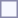<table style="border:1px solid #8888aa; background-color:#f7f8ff; padding:5px; font-size:95%; margin: 0px 12px 12px 0px;">
</table>
